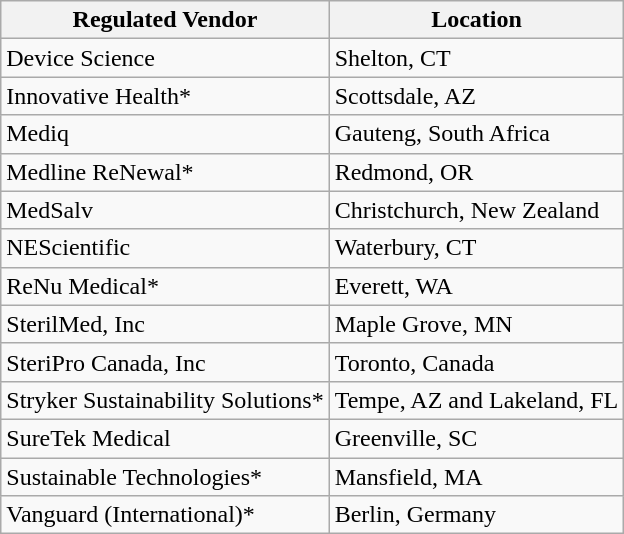<table class="wikitable">
<tr>
<th>Regulated Vendor</th>
<th>Location</th>
</tr>
<tr>
<td>Device Science</td>
<td>Shelton, CT</td>
</tr>
<tr>
<td>Innovative Health*</td>
<td>Scottsdale, AZ</td>
</tr>
<tr>
<td>Mediq</td>
<td>Gauteng, South Africa</td>
</tr>
<tr>
<td>Medline ReNewal*</td>
<td>Redmond, OR</td>
</tr>
<tr>
<td>MedSalv</td>
<td>Christchurch, New Zealand</td>
</tr>
<tr>
<td>NEScientific</td>
<td>Waterbury, CT</td>
</tr>
<tr>
<td>ReNu Medical*</td>
<td>Everett, WA</td>
</tr>
<tr>
<td>SterilMed, Inc</td>
<td>Maple Grove, MN</td>
</tr>
<tr>
<td>SteriPro Canada, Inc</td>
<td>Toronto, Canada</td>
</tr>
<tr>
<td>Stryker Sustainability Solutions*</td>
<td>Tempe, AZ and Lakeland, FL</td>
</tr>
<tr>
<td>SureTek Medical</td>
<td>Greenville, SC</td>
</tr>
<tr>
<td>Sustainable Technologies*</td>
<td>Mansfield, MA</td>
</tr>
<tr>
<td>Vanguard (International)*</td>
<td>Berlin, Germany</td>
</tr>
</table>
